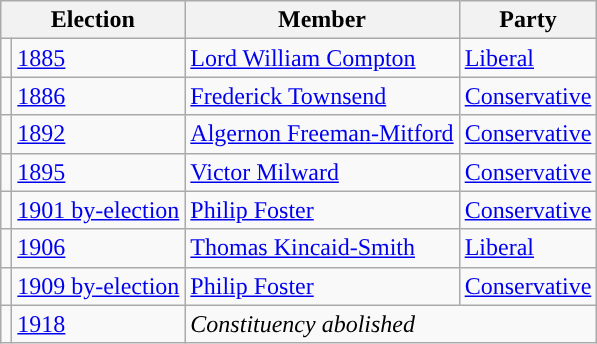<table class="wikitable">
<tr>
<th colspan="2">Election</th>
<th>Member</th>
<th>Party</th>
</tr>
<tr>
<td style="color:inherit;background-color: "></td>
<td><a href='#'>1885</a></td>
<td><a href='#'>Lord William Compton</a></td>
<td><a href='#'>Liberal</a></td>
</tr>
<tr>
<td style="color:inherit;background-color: "></td>
<td><a href='#'>1886</a></td>
<td><a href='#'>Frederick Townsend</a></td>
<td><a href='#'>Conservative</a></td>
</tr>
<tr>
<td style="color:inherit;background-color: "></td>
<td><a href='#'>1892</a></td>
<td><a href='#'>Algernon Freeman-Mitford</a></td>
<td><a href='#'>Conservative</a></td>
</tr>
<tr>
<td style="color:inherit;background-color: "></td>
<td><a href='#'>1895</a></td>
<td><a href='#'>Victor Milward</a></td>
<td><a href='#'>Conservative</a></td>
</tr>
<tr>
<td style="color:inherit;background-color: "></td>
<td><a href='#'>1901 by-election</a></td>
<td><a href='#'>Philip Foster</a></td>
<td><a href='#'>Conservative</a></td>
</tr>
<tr>
<td style="color:inherit;background-color: "></td>
<td><a href='#'>1906</a></td>
<td><a href='#'>Thomas Kincaid-Smith</a></td>
<td><a href='#'>Liberal</a></td>
</tr>
<tr>
<td style="color:inherit;background-color: "></td>
<td><a href='#'>1909 by-election</a></td>
<td><a href='#'>Philip Foster</a></td>
<td><a href='#'>Conservative</a></td>
</tr>
<tr>
<td></td>
<td><a href='#'>1918</a></td>
<td colspan="2"><em>Constituency abolished</em></td>
</tr>
</table>
